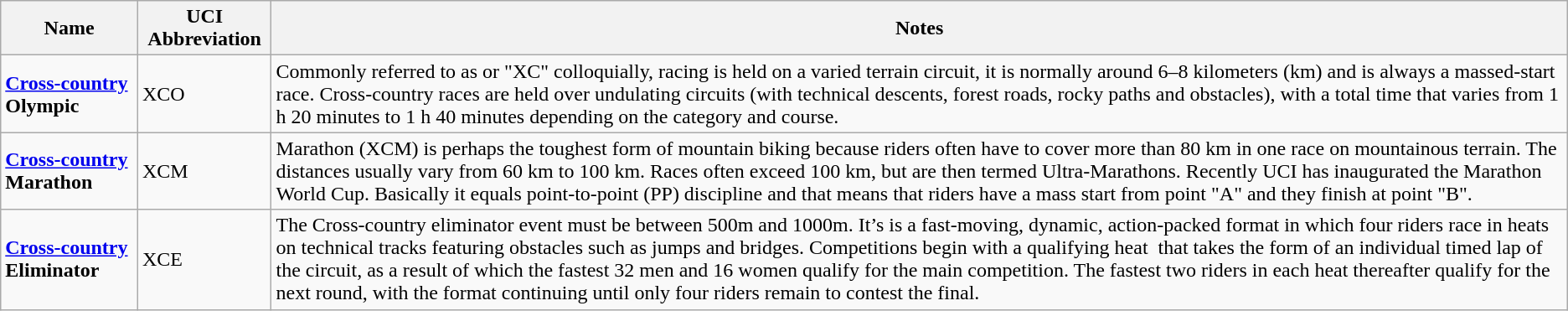<table class="wikitable">
<tr>
<th>Name</th>
<th>UCI Abbreviation</th>
<th>Notes</th>
</tr>
<tr>
<td><strong><a href='#'>Cross-country</a> Olympic</strong></td>
<td>XCO</td>
<td>Commonly referred to as or "XC" colloquially, racing is held on a varied terrain circuit, it is normally around 6–8 kilometers (km) and is always a massed-start race. Cross-country races are held over undulating circuits (with technical descents, forest roads, rocky paths and obstacles), with a total time that varies from 1 h 20 minutes to 1 h 40 minutes depending on the category and course.</td>
</tr>
<tr>
<td><strong><a href='#'>Cross-country</a> Marathon</strong></td>
<td>XCM</td>
<td>Marathon (XCM) is perhaps the toughest form of mountain biking because riders often have to cover more than 80 km in one race on mountainous terrain. The distances usually vary from 60 km to 100 km.  Races often exceed 100 km, but are then termed Ultra-Marathons.  Recently UCI has inaugurated the Marathon World Cup. Basically it equals point-to-point (PP) discipline and that means that riders have a mass start from point "A" and they finish at point "B".</td>
</tr>
<tr>
<td><strong><a href='#'>Cross-country</a> Eliminator</strong></td>
<td>XCE</td>
<td>The Cross-country eliminator event must be between 500m and 1000m. It’s is a fast-moving, dynamic, action-packed format in which four riders race in heats on technical tracks featuring obstacles such as jumps and bridges. Competitions begin with a qualifying heat  that takes the form of an individual timed lap of the circuit, as a result of which the fastest 32 men and 16 women qualify for the main competition. The fastest two riders in each heat thereafter qualify for the next round, with the format continuing until only four riders remain to contest the final.</td>
</tr>
</table>
